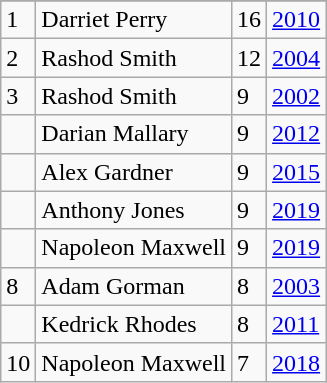<table class="wikitable">
<tr>
</tr>
<tr>
<td>1</td>
<td>Darriet Perry</td>
<td>16</td>
<td><a href='#'>2010</a></td>
</tr>
<tr>
<td>2</td>
<td>Rashod Smith</td>
<td>12</td>
<td><a href='#'>2004</a></td>
</tr>
<tr>
<td>3</td>
<td>Rashod Smith</td>
<td>9</td>
<td><a href='#'>2002</a></td>
</tr>
<tr>
<td></td>
<td>Darian Mallary</td>
<td>9</td>
<td><a href='#'>2012</a></td>
</tr>
<tr>
<td></td>
<td>Alex Gardner</td>
<td>9</td>
<td><a href='#'>2015</a></td>
</tr>
<tr>
<td></td>
<td>Anthony Jones</td>
<td>9</td>
<td><a href='#'>2019</a></td>
</tr>
<tr>
<td></td>
<td>Napoleon Maxwell</td>
<td>9</td>
<td><a href='#'>2019</a></td>
</tr>
<tr>
<td>8</td>
<td>Adam Gorman</td>
<td>8</td>
<td><a href='#'>2003</a></td>
</tr>
<tr>
<td></td>
<td>Kedrick Rhodes</td>
<td>8</td>
<td><a href='#'>2011</a></td>
</tr>
<tr>
<td>10</td>
<td>Napoleon Maxwell</td>
<td>7</td>
<td><a href='#'>2018</a></td>
</tr>
</table>
